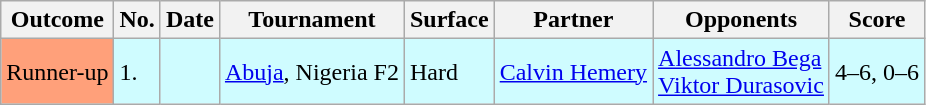<table class=wikitable>
<tr>
<th>Outcome</th>
<th>No.</th>
<th>Date</th>
<th>Tournament</th>
<th>Surface</th>
<th>Partner</th>
<th>Opponents</th>
<th>Score</th>
</tr>
<tr style="background:#cffcff;">
<td bgcolor=FFA07A>Runner-up</td>
<td>1.</td>
<td></td>
<td> <a href='#'>Abuja</a>, Nigeria F2</td>
<td>Hard</td>
<td> <a href='#'>Calvin Hemery</a></td>
<td> <a href='#'>Alessandro Bega</a><br> <a href='#'>Viktor Durasovic</a></td>
<td>4–6, 0–6</td>
</tr>
</table>
